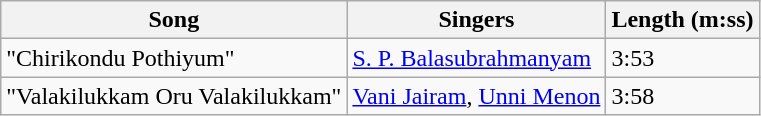<table class="wikitable sortable">
<tr>
<th>Song</th>
<th>Singers</th>
<th>Length (m:ss)</th>
</tr>
<tr>
<td>"Chirikondu Pothiyum"</td>
<td><a href='#'>S. P. Balasubrahmanyam</a></td>
<td>3:53</td>
</tr>
<tr>
<td>"Valakilukkam Oru Valakilukkam"</td>
<td><a href='#'>Vani Jairam</a>, <a href='#'>Unni Menon</a></td>
<td>3:58</td>
</tr>
</table>
